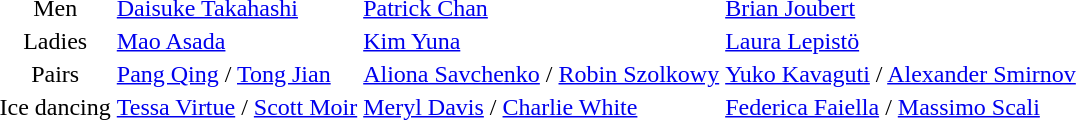<table>
<tr>
<td align="center">Men</td>
<td> <a href='#'>Daisuke Takahashi</a></td>
<td> <a href='#'>Patrick Chan</a></td>
<td> <a href='#'>Brian Joubert</a></td>
</tr>
<tr>
<td align="center">Ladies</td>
<td> <a href='#'>Mao Asada</a></td>
<td> <a href='#'>Kim Yuna</a></td>
<td> <a href='#'>Laura Lepistö</a></td>
</tr>
<tr>
<td align="center">Pairs</td>
<td> <a href='#'>Pang Qing</a> / <a href='#'>Tong Jian</a></td>
<td> <a href='#'>Aliona Savchenko</a> / <a href='#'>Robin Szolkowy</a></td>
<td> <a href='#'>Yuko Kavaguti</a> / <a href='#'>Alexander Smirnov</a></td>
</tr>
<tr>
<td align="center">Ice dancing</td>
<td> <a href='#'>Tessa Virtue</a> / <a href='#'>Scott Moir</a></td>
<td> <a href='#'>Meryl Davis</a> / <a href='#'>Charlie White</a></td>
<td> <a href='#'>Federica Faiella</a> / <a href='#'>Massimo Scali</a></td>
</tr>
</table>
